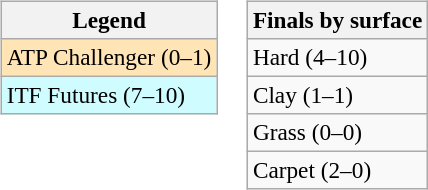<table>
<tr valign=top>
<td><br><table class=wikitable style=font-size:97%>
<tr>
<th>Legend</th>
</tr>
<tr bgcolor=moccasin>
<td>ATP Challenger (0–1)</td>
</tr>
<tr bgcolor=cffcff>
<td>ITF Futures (7–10)</td>
</tr>
</table>
</td>
<td><br><table class=wikitable style=font-size:97%>
<tr>
<th>Finals by surface</th>
</tr>
<tr>
<td>Hard (4–10)</td>
</tr>
<tr>
<td>Clay (1–1)</td>
</tr>
<tr>
<td>Grass (0–0)</td>
</tr>
<tr>
<td>Carpet (2–0)</td>
</tr>
</table>
</td>
</tr>
</table>
